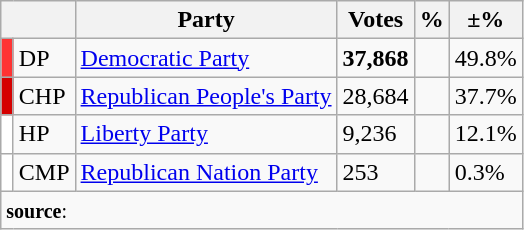<table class="wikitable">
<tr>
<th colspan="2"></th>
<th>Party</th>
<th>Votes</th>
<th>%</th>
<th>±%</th>
</tr>
<tr align="left">
<td bgcolor="#FF3333" width="1"></td>
<td>DP</td>
<td><a href='#'>Democratic Party</a></td>
<td><strong>37,868</strong></td>
<td><strong></strong></td>
<td> 49.8%</td>
</tr>
<tr align="left">
<td bgcolor="#D50000" width="1"></td>
<td>CHP</td>
<td><a href='#'>Republican People's Party</a></td>
<td>28,684</td>
<td></td>
<td> 37.7%</td>
</tr>
<tr>
<td bgcolor="#FFFFFF" width="1"></td>
<td>HP</td>
<td><a href='#'>Liberty Party</a></td>
<td>9,236</td>
<td></td>
<td> 12.1%</td>
</tr>
<tr>
<td bgcolor="#FFFFFF" width="1"></td>
<td>CMP</td>
<td><a href='#'>Republican Nation Party</a></td>
<td>253</td>
<td></td>
<td> 0.3%</td>
</tr>
<tr>
<td colspan="9" align="left"><small><strong>source</strong>: </small></td>
</tr>
</table>
